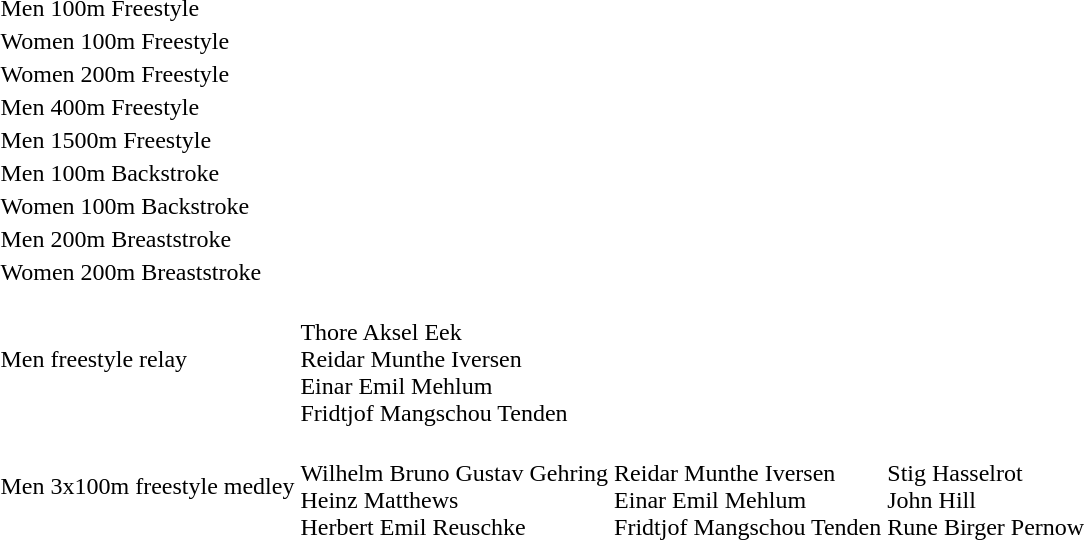<table>
<tr>
<td>Men 100m Freestyle</td>
<td></td>
<td></td>
<td></td>
</tr>
<tr>
<td>Women 100m Freestyle</td>
<td></td>
<td></td>
<td></td>
</tr>
<tr>
<td>Women 200m Freestyle</td>
<td></td>
<td></td>
<td></td>
</tr>
<tr>
<td>Men 400m Freestyle</td>
<td></td>
<td></td>
<td></td>
</tr>
<tr>
<td>Men 1500m Freestyle</td>
<td></td>
<td></td>
<td></td>
</tr>
<tr>
<td>Men 100m Backstroke</td>
<td></td>
<td></td>
<td></td>
</tr>
<tr>
<td>Women 100m Backstroke</td>
<td></td>
<td></td>
<td></td>
</tr>
<tr>
<td>Men 200m Breaststroke</td>
<td></td>
<td></td>
<td></td>
</tr>
<tr>
<td>Women 200m Breaststroke</td>
<td></td>
<td></td>
<td></td>
</tr>
<tr>
<td>Men  freestyle relay</td>
<td><br>Thore Aksel Eek<br>Reidar Munthe Iversen<br>Einar Emil Mehlum<br>Fridtjof Mangschou Tenden </td>
</tr>
<tr>
<td>Men 3x100m freestyle medley</td>
<td><br>Wilhelm Bruno Gustav Gehring<br>Heinz Matthews<br>Herbert Emil Reuschke</td>
<td><br>Reidar Munthe Iversen<br>Einar Emil Mehlum<br>Fridtjof Mangschou Tenden</td>
<td><br>Stig Hasselrot<br>John Hill<br>Rune Birger Pernow</td>
</tr>
</table>
